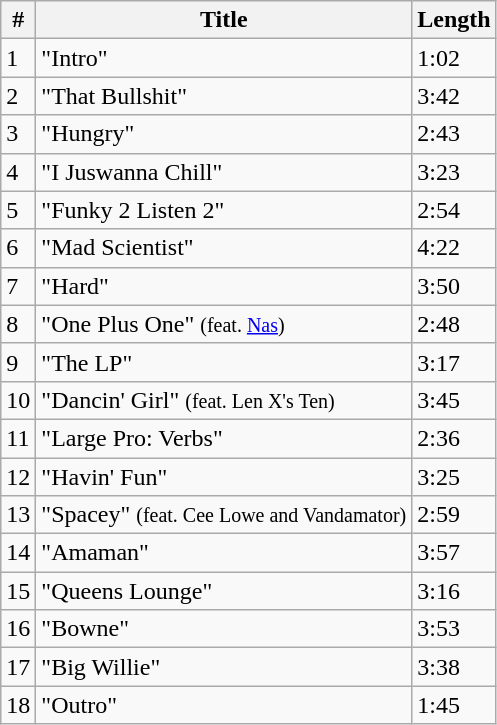<table class="wikitable">
<tr>
<th>#</th>
<th>Title</th>
<th>Length</th>
</tr>
<tr>
<td>1</td>
<td>"Intro"</td>
<td>1:02</td>
</tr>
<tr>
<td>2</td>
<td>"That Bullshit"</td>
<td>3:42</td>
</tr>
<tr>
<td>3</td>
<td>"Hungry"</td>
<td>2:43</td>
</tr>
<tr>
<td>4</td>
<td>"I Juswanna Chill"</td>
<td>3:23</td>
</tr>
<tr>
<td>5</td>
<td>"Funky 2 Listen 2"</td>
<td>2:54</td>
</tr>
<tr>
<td>6</td>
<td>"Mad Scientist"</td>
<td>4:22</td>
</tr>
<tr>
<td>7</td>
<td>"Hard"</td>
<td>3:50</td>
</tr>
<tr>
<td>8</td>
<td>"One Plus One" <small> (feat. <a href='#'>Nas</a>)</small></td>
<td>2:48</td>
</tr>
<tr>
<td>9</td>
<td>"The LP"</td>
<td>3:17</td>
</tr>
<tr>
<td>10</td>
<td>"Dancin' Girl" <small> (feat. Len X's Ten)</small></td>
<td>3:45</td>
</tr>
<tr>
<td>11</td>
<td>"Large Pro: Verbs"</td>
<td>2:36</td>
</tr>
<tr>
<td>12</td>
<td>"Havin' Fun"</td>
<td>3:25</td>
</tr>
<tr>
<td>13</td>
<td>"Spacey" <small> (feat. Cee Lowe and Vandamator)</small></td>
<td>2:59</td>
</tr>
<tr>
<td>14</td>
<td>"Amaman"</td>
<td>3:57</td>
</tr>
<tr>
<td>15</td>
<td>"Queens Lounge"</td>
<td>3:16</td>
</tr>
<tr>
<td>16</td>
<td>"Bowne"</td>
<td>3:53</td>
</tr>
<tr>
<td>17</td>
<td>"Big Willie"</td>
<td>3:38</td>
</tr>
<tr>
<td>18</td>
<td>"Outro"</td>
<td>1:45</td>
</tr>
</table>
